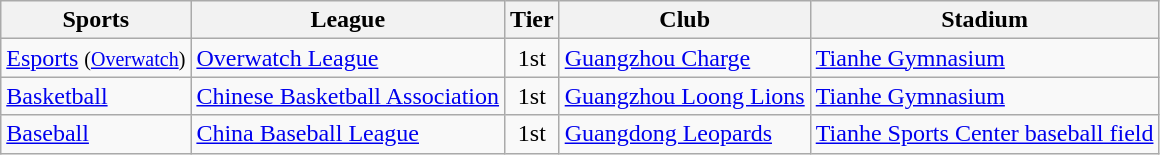<table class="wikitable sortable">
<tr>
<th>Sports</th>
<th>League</th>
<th>Tier</th>
<th>Club</th>
<th>Stadium</th>
</tr>
<tr>
<td><a href='#'>Esports</a> <small>(<a href='#'>Overwatch</a>)</small></td>
<td><a href='#'>Overwatch League</a></td>
<td align=center>1st</td>
<td><a href='#'>Guangzhou Charge</a></td>
<td><a href='#'>Tianhe Gymnasium</a></td>
</tr>
<tr>
<td><a href='#'>Basketball</a></td>
<td><a href='#'>Chinese Basketball Association</a></td>
<td align=center>1st</td>
<td><a href='#'>Guangzhou Loong Lions</a></td>
<td><a href='#'>Tianhe Gymnasium</a></td>
</tr>
<tr>
<td><a href='#'>Baseball</a></td>
<td><a href='#'>China Baseball League</a></td>
<td align=center>1st</td>
<td><a href='#'>Guangdong Leopards</a></td>
<td><a href='#'>Tianhe Sports Center baseball field</a></td>
</tr>
</table>
